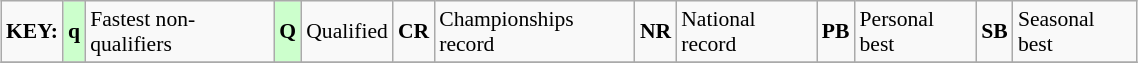<table class="wikitable" style="margin:0.5em auto; font-size:90%;position:relative;" width=60%>
<tr>
<td><strong>KEY:</strong></td>
<td bgcolor=ccffcc align=center><strong>q</strong></td>
<td>Fastest non-qualifiers</td>
<td bgcolor=ccffcc align=center><strong>Q</strong></td>
<td>Qualified</td>
<td align=center><strong>CR</strong></td>
<td>Championships record</td>
<td align=center><strong>NR</strong></td>
<td>National record</td>
<td align=center><strong>PB</strong></td>
<td>Personal best</td>
<td align=center><strong>SB</strong></td>
<td>Seasonal best</td>
</tr>
<tr>
</tr>
</table>
